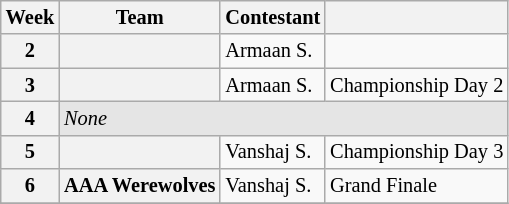<table class="wikitable" style=font-size:85%;>
<tr>
<th>Week</th>
<th>Team</th>
<th>Contestant</th>
<th></th>
</tr>
<tr>
<th>2</th>
<th></th>
<td>Armaan S.</td>
<td></td>
</tr>
<tr>
<th>3</th>
<th></th>
<td>Armaan S.</td>
<td>Championship Day 2</td>
</tr>
<tr>
<th>4</th>
<td colspan="3" style="background:#E5E5E5;"><em>None</em></td>
</tr>
<tr>
<th>5</th>
<th></th>
<td>Vanshaj S.</td>
<td>Championship Day 3</td>
</tr>
<tr>
<th>6</th>
<th>AAA Werewolves</th>
<td>Vanshaj S.</td>
<td>Grand Finale</td>
</tr>
<tr>
</tr>
</table>
